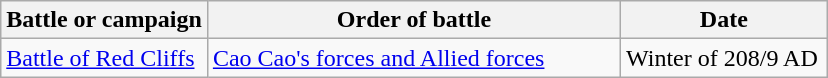<table class="wikitable">
<tr>
<th style="width: 25%;">Battle or campaign</th>
<th style="width: 50%;">Order of battle</th>
<th style="width: 25%;">Date</th>
</tr>
<tr>
<td><a href='#'>Battle of Red Cliffs</a></td>
<td><a href='#'>Cao Cao's forces and Allied forces</a></td>
<td>Winter of 208/9 AD</td>
</tr>
</table>
